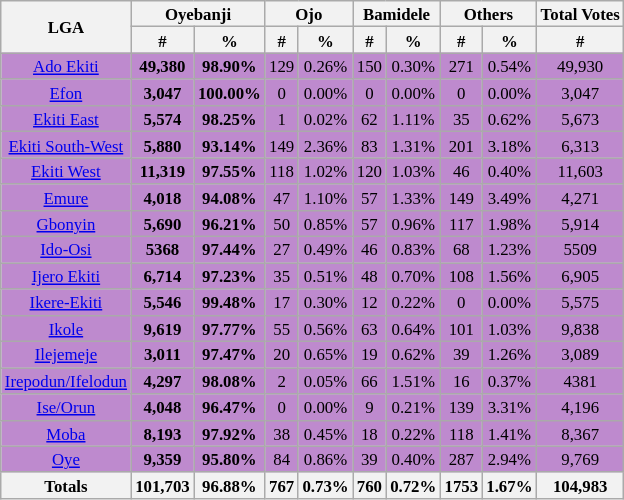<table class="wikitable sortable" style=" font-size: 70%">
<tr>
<th rowspan="2">LGA</th>
<th colspan="2">Oyebanji</th>
<th colspan="2">Ojo</th>
<th colspan="2">Bamidele</th>
<th colspan="2">Others</th>
<th>Total Votes</th>
</tr>
<tr>
<th>#</th>
<th>%</th>
<th>#</th>
<th>%</th>
<th>#</th>
<th>%</th>
<th>#</th>
<th>%</th>
<th>#</th>
</tr>
<tr>
<td bgcolor=#be8ace align="center"><a href='#'>Ado Ekiti</a></td>
<td bgcolor=#be8ace align="center"><strong>49,380</strong></td>
<td bgcolor=#be8ace align="center"><strong>98.90%</strong></td>
<td bgcolor=#be8ace align="center">129</td>
<td bgcolor=#be8ace align="center">0.26%</td>
<td bgcolor=#be8ace align="center">150</td>
<td bgcolor=#be8ace align="center">0.30%</td>
<td bgcolor=#be8ace align="center">271</td>
<td bgcolor=#be8ace align="center">0.54%</td>
<td bgcolor=#be8ace align="center">49,930</td>
</tr>
<tr>
<td bgcolor=#be8ace align="center"><a href='#'>Efon</a></td>
<td bgcolor=#be8ace align="center"><strong>3,047</strong></td>
<td bgcolor=#be8ace align="center"><strong>100.00%</strong></td>
<td bgcolor=#be8ace align="center">0</td>
<td bgcolor=#be8ace align="center">0.00%</td>
<td bgcolor=#be8ace align="center">0</td>
<td bgcolor=#be8ace align="center">0.00%</td>
<td bgcolor=#be8ace align="center">0</td>
<td bgcolor=#be8ace align="center">0.00%</td>
<td bgcolor=#be8ace align="center">3,047</td>
</tr>
<tr>
<td bgcolor=#be8ace align="center"><a href='#'>Ekiti East</a></td>
<td bgcolor=#be8ace align="center"><strong>5,574</strong></td>
<td bgcolor=#be8ace align="center"><strong>98.25%</strong></td>
<td bgcolor=#be8ace align="center">1</td>
<td bgcolor=#be8ace align="center">0.02%</td>
<td bgcolor=#be8ace align="center">62</td>
<td bgcolor=#be8ace align="center">1.11%</td>
<td bgcolor=#be8ace align="center">35</td>
<td bgcolor=#be8ace align="center">0.62%</td>
<td bgcolor=#be8ace align="center">5,673</td>
</tr>
<tr>
<td bgcolor=#be8ace align="center"><a href='#'>Ekiti South-West</a></td>
<td bgcolor=#be8ace align="center"><strong>5,880</strong></td>
<td bgcolor=#be8ace align="center"><strong>93.14%</strong></td>
<td bgcolor=#be8ace align="center">149</td>
<td bgcolor=#be8ace align="center">2.36%</td>
<td bgcolor=#be8ace align="center">83</td>
<td bgcolor=#be8ace align="center">1.31%</td>
<td bgcolor=#be8ace align="center">201</td>
<td bgcolor=#be8ace align="center">3.18%</td>
<td bgcolor=#be8ace align="center">6,313</td>
</tr>
<tr>
<td bgcolor=#be8ace align="center"><a href='#'>Ekiti West</a></td>
<td bgcolor=#be8ace align="center"><strong>11,319</strong></td>
<td bgcolor=#be8ace align="center"><strong>97.55%</strong></td>
<td bgcolor=#be8ace align="center">118</td>
<td bgcolor=#be8ace align="center">1.02%</td>
<td bgcolor=#be8ace align="center">120</td>
<td bgcolor=#be8ace align="center">1.03%</td>
<td bgcolor=#be8ace align="center">46</td>
<td bgcolor=#be8ace align="center">0.40%</td>
<td bgcolor=#be8ace align="center">11,603</td>
</tr>
<tr>
<td bgcolor=#be8ace align="center"><a href='#'>Emure</a></td>
<td bgcolor=#be8ace align="center"><strong>4,018</strong></td>
<td bgcolor=#be8ace align="center"><strong>94.08%</strong></td>
<td bgcolor=#be8ace align="center">47</td>
<td bgcolor=#be8ace align="center">1.10%</td>
<td bgcolor=#be8ace align="center">57</td>
<td bgcolor=#be8ace align="center">1.33%</td>
<td bgcolor=#be8ace align="center">149</td>
<td bgcolor=#be8ace align="center">3.49%</td>
<td bgcolor=#be8ace align="center">4,271</td>
</tr>
<tr>
<td bgcolor=#be8ace align="center"><a href='#'>Gbonyin</a></td>
<td bgcolor=#be8ace align="center"><strong>5,690</strong></td>
<td bgcolor=#be8ace align="center"><strong>96.21%</strong></td>
<td bgcolor=#be8ace align="center">50</td>
<td bgcolor=#be8ace align="center">0.85%</td>
<td bgcolor=#be8ace align="center">57</td>
<td bgcolor=#be8ace align="center">0.96%</td>
<td bgcolor=#be8ace align="center">117</td>
<td bgcolor=#be8ace align="center">1.98%</td>
<td bgcolor=#be8ace align="center">5,914</td>
</tr>
<tr>
<td bgcolor=#be8ace align="center"><a href='#'>Ido-Osi</a></td>
<td bgcolor=#be8ace align="center"><strong>5368</strong></td>
<td bgcolor=#be8ace align="center"><strong>97.44%</strong></td>
<td bgcolor=#be8ace align="center">27</td>
<td bgcolor=#be8ace align="center">0.49%</td>
<td bgcolor=#be8ace align="center">46</td>
<td bgcolor=#be8ace align="center">0.83%</td>
<td bgcolor=#be8ace align="center">68</td>
<td bgcolor=#be8ace align="center">1.23%</td>
<td bgcolor=#be8ace align="center">5509</td>
</tr>
<tr>
<td bgcolor=#be8ace align="center"><a href='#'>Ijero Ekiti</a></td>
<td bgcolor=#be8ace align="center"><strong>6,714</strong></td>
<td bgcolor=#be8ace align="center"><strong>97.23%</strong></td>
<td bgcolor=#be8ace align="center">35</td>
<td bgcolor=#be8ace align="center">0.51%</td>
<td bgcolor=#be8ace align="center">48</td>
<td bgcolor=#be8ace align="center">0.70%</td>
<td bgcolor=#be8ace align="center">108</td>
<td bgcolor=#be8ace align="center">1.56%</td>
<td bgcolor=#be8ace align="center">6,905</td>
</tr>
<tr>
<td bgcolor=#be8ace align="center"><a href='#'>Ikere-Ekiti</a></td>
<td bgcolor=#be8ace align="center"><strong>5,546</strong></td>
<td bgcolor=#be8ace align="center"><strong>99.48%</strong></td>
<td bgcolor=#be8ace align="center">17</td>
<td bgcolor=#be8ace align="center">0.30%</td>
<td bgcolor=#be8ace align="center">12</td>
<td bgcolor=#be8ace align="center">0.22%</td>
<td bgcolor=#be8ace align="center">0</td>
<td bgcolor=#be8ace align="center">0.00%</td>
<td bgcolor=#be8ace align="center">5,575</td>
</tr>
<tr>
<td bgcolor=#be8ace align="center"><a href='#'>Ikole</a></td>
<td bgcolor=#be8ace align="center"><strong>9,619</strong></td>
<td bgcolor=#be8ace align="center"><strong>97.77%</strong></td>
<td bgcolor=#be8ace align="center">55</td>
<td bgcolor=#be8ace align="center">0.56%</td>
<td bgcolor=#be8ace align="center">63</td>
<td bgcolor=#be8ace align="center">0.64%</td>
<td bgcolor=#be8ace align="center">101</td>
<td bgcolor=#be8ace align="center">1.03%</td>
<td bgcolor=#be8ace align="center">9,838</td>
</tr>
<tr>
<td bgcolor=#be8ace align="center"><a href='#'>Ilejemeje</a></td>
<td bgcolor=#be8ace align="center"><strong>3,011</strong></td>
<td bgcolor=#be8ace align="center"><strong>97.47%</strong></td>
<td bgcolor=#be8ace align="center">20</td>
<td bgcolor=#be8ace align="center">0.65%</td>
<td bgcolor=#be8ace align="center">19</td>
<td bgcolor=#be8ace align="center">0.62%</td>
<td bgcolor=#be8ace align="center">39</td>
<td bgcolor=#be8ace align="center">1.26%</td>
<td bgcolor=#be8ace align="center">3,089</td>
</tr>
<tr>
<td bgcolor=#be8ace align="center"><a href='#'>Irepodun/Ifelodun</a></td>
<td bgcolor=#be8ace align="center"><strong>4,297</strong></td>
<td bgcolor=#be8ace align="center"><strong>98.08%</strong></td>
<td bgcolor=#be8ace align="center">2</td>
<td bgcolor=#be8ace align="center">0.05%</td>
<td bgcolor=#be8ace align="center">66</td>
<td bgcolor=#be8ace align="center">1.51%</td>
<td bgcolor=#be8ace align="center">16</td>
<td bgcolor=#be8ace align="center">0.37%</td>
<td bgcolor=#be8ace align="center">4381</td>
</tr>
<tr>
<td bgcolor=#be8ace align="center"><a href='#'>Ise/Orun</a></td>
<td bgcolor=#be8ace align="center"><strong>4,048</strong></td>
<td bgcolor=#be8ace align="center"><strong>96.47%</strong></td>
<td bgcolor=#be8ace align="center">0</td>
<td bgcolor=#be8ace align="center">0.00%</td>
<td bgcolor=#be8ace align="center">9</td>
<td bgcolor=#be8ace align="center">0.21%</td>
<td bgcolor=#be8ace align="center">139</td>
<td bgcolor=#be8ace align="center">3.31%</td>
<td bgcolor=#be8ace align="center">4,196</td>
</tr>
<tr>
<td bgcolor=#be8ace align="center"><a href='#'>Moba</a></td>
<td bgcolor=#be8ace align="center"><strong>8,193</strong></td>
<td bgcolor=#be8ace align="center"><strong>97.92%</strong></td>
<td bgcolor=#be8ace align="center">38</td>
<td bgcolor=#be8ace align="center">0.45%</td>
<td bgcolor=#be8ace align="center">18</td>
<td bgcolor=#be8ace align="center">0.22%</td>
<td bgcolor=#be8ace align="center">118</td>
<td bgcolor=#be8ace align="center">1.41%</td>
<td bgcolor=#be8ace align="center">8,367</td>
</tr>
<tr>
<td bgcolor=#be8ace align="center"><a href='#'>Oye</a></td>
<td bgcolor=#be8ace align="center"><strong>9,359</strong></td>
<td bgcolor=#be8ace align="center"><strong>95.80%</strong></td>
<td bgcolor=#be8ace align="center">84</td>
<td bgcolor=#be8ace align="center">0.86%</td>
<td bgcolor=#be8ace align="center">39</td>
<td bgcolor=#be8ace align="center">0.40%</td>
<td bgcolor=#be8ace align="center">287</td>
<td bgcolor=#be8ace align="center">2.94%</td>
<td bgcolor=#be8ace align="center">9,769</td>
</tr>
<tr>
<th>Totals</th>
<th><strong>101,703</strong></th>
<th><strong>96.88%</strong></th>
<th><strong>767</strong></th>
<th><strong>0.73%</strong></th>
<th><strong>760</strong></th>
<th><strong>0.72%</strong></th>
<th><strong>1753</strong></th>
<th><strong>1.67%</strong></th>
<th>104,983</th>
</tr>
</table>
